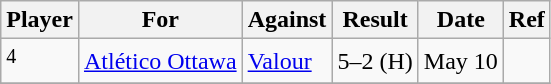<table class="wikitable">
<tr>
<th>Player</th>
<th>For</th>
<th>Against</th>
<th>Result</th>
<th>Date</th>
<th>Ref</th>
</tr>
<tr>
<td> <sup>4</sup></td>
<td><a href='#'>Atlético Ottawa</a></td>
<td><a href='#'>Valour</a></td>
<td>5–2 (H)</td>
<td>May 10</td>
<td></td>
</tr>
<tr>
</tr>
</table>
